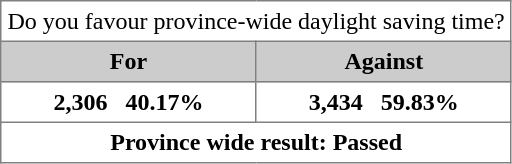<table border="1" cellpadding="4" cellspacing="0" style="border-collapse: collapse">
<tr>
<td colspan="4">Do you favour province-wide daylight saving time?</td>
</tr>
<tr bgcolor="CCCCCC">
<td align="center"><strong>For</strong></td>
<td align="center"><strong>Against</strong></td>
</tr>
<tr>
<td align="center"><strong>2,306   40.17%</strong></td>
<td align="center"><strong>3,434   59.83%</strong></td>
</tr>
<tr>
<td align="center" colspan="2"><strong>Province wide result: Passed</strong></td>
</tr>
</table>
